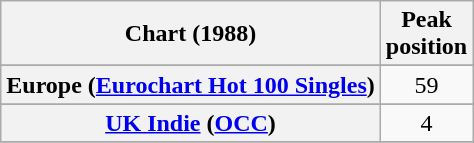<table class="wikitable sortable plainrowheaders" style="text-align:center">
<tr>
<th scope="col">Chart (1988)</th>
<th scope="col">Peak<br>position</th>
</tr>
<tr>
</tr>
<tr>
<th scope="row">Europe (<a href='#'>Eurochart Hot 100 Singles</a>)</th>
<td>59</td>
</tr>
<tr>
</tr>
<tr>
</tr>
<tr>
<th scope="row"><a href='#'>UK Indie</a> (<a href='#'>OCC</a>)</th>
<td>4</td>
</tr>
<tr>
</tr>
</table>
